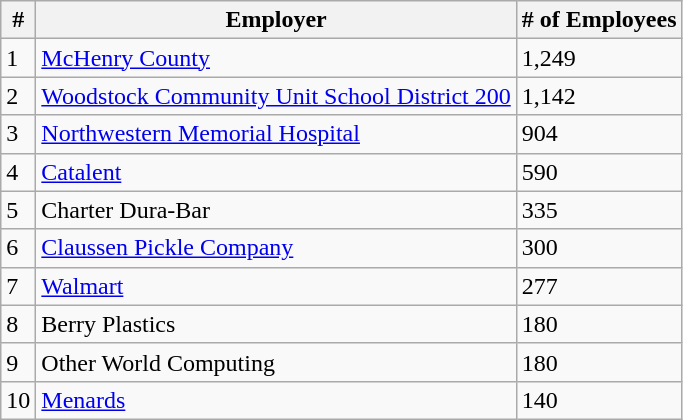<table class="wikitable">
<tr>
<th>#</th>
<th>Employer</th>
<th># of Employees</th>
</tr>
<tr>
<td>1</td>
<td><a href='#'>McHenry County</a></td>
<td>1,249</td>
</tr>
<tr>
<td>2</td>
<td><a href='#'>Woodstock Community Unit School District 200</a></td>
<td>1,142</td>
</tr>
<tr>
<td>3</td>
<td><a href='#'>Northwestern Memorial Hospital</a></td>
<td>904</td>
</tr>
<tr>
<td>4</td>
<td><a href='#'>Catalent</a></td>
<td>590</td>
</tr>
<tr>
<td>5</td>
<td>Charter Dura-Bar</td>
<td>335</td>
</tr>
<tr>
<td>6</td>
<td><a href='#'>Claussen Pickle Company</a></td>
<td>300</td>
</tr>
<tr>
<td>7</td>
<td><a href='#'>Walmart</a></td>
<td>277</td>
</tr>
<tr>
<td>8</td>
<td>Berry Plastics</td>
<td>180</td>
</tr>
<tr>
<td>9</td>
<td>Other World Computing</td>
<td>180</td>
</tr>
<tr>
<td>10</td>
<td><a href='#'>Menards</a></td>
<td>140</td>
</tr>
</table>
